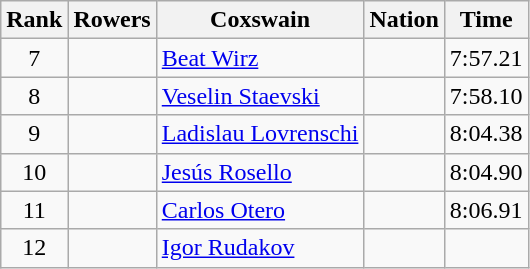<table class="wikitable sortable" style=text-align:center>
<tr>
<th>Rank</th>
<th>Rowers</th>
<th>Coxswain</th>
<th>Nation</th>
<th>Time</th>
</tr>
<tr>
<td>7</td>
<td align=left></td>
<td align=left><a href='#'>Beat Wirz</a></td>
<td align=left></td>
<td>7:57.21</td>
</tr>
<tr>
<td>8</td>
<td align=left></td>
<td align=left><a href='#'>Veselin Staevski</a></td>
<td align=left></td>
<td>7:58.10</td>
</tr>
<tr>
<td>9</td>
<td align=left></td>
<td align=left><a href='#'>Ladislau Lovrenschi</a></td>
<td align=left></td>
<td>8:04.38</td>
</tr>
<tr>
<td>10</td>
<td align=left></td>
<td align=left><a href='#'>Jesús Rosello</a></td>
<td align=left></td>
<td>8:04.90</td>
</tr>
<tr>
<td>11</td>
<td align=left></td>
<td align=left><a href='#'>Carlos Otero</a></td>
<td align=left></td>
<td>8:06.91</td>
</tr>
<tr>
<td>12</td>
<td align=left></td>
<td align=left><a href='#'>Igor Rudakov</a></td>
<td align=left></td>
<td></td>
</tr>
</table>
